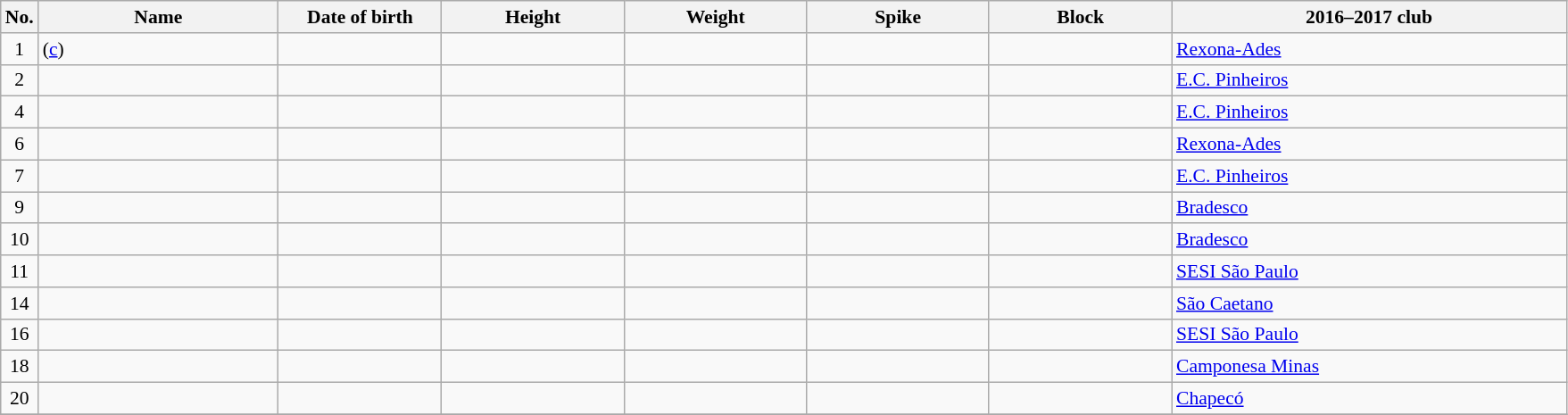<table class="wikitable sortable" style="font-size:90%; text-align:center;">
<tr>
<th>No.</th>
<th style="width:12em">Name</th>
<th style="width:8em">Date of birth</th>
<th style="width:9em">Height</th>
<th style="width:9em">Weight</th>
<th style="width:9em">Spike</th>
<th style="width:9em">Block</th>
<th style="width:20em">2016–2017 club</th>
</tr>
<tr>
<td>1</td>
<td align=left> (<a href='#'>c</a>)</td>
<td align=right></td>
<td></td>
<td></td>
<td></td>
<td></td>
<td align=left> <a href='#'>Rexona-Ades</a></td>
</tr>
<tr>
<td>2</td>
<td align=left></td>
<td align=right></td>
<td></td>
<td></td>
<td></td>
<td></td>
<td align=left> <a href='#'>E.C. Pinheiros</a></td>
</tr>
<tr>
<td>4</td>
<td align=left></td>
<td align=right></td>
<td></td>
<td></td>
<td></td>
<td></td>
<td align=left> <a href='#'>E.C. Pinheiros</a></td>
</tr>
<tr>
<td>6</td>
<td align=left></td>
<td align=right></td>
<td></td>
<td></td>
<td></td>
<td></td>
<td align=left> <a href='#'>Rexona-Ades</a></td>
</tr>
<tr>
<td>7</td>
<td align=left></td>
<td align=right></td>
<td></td>
<td></td>
<td></td>
<td></td>
<td align=left> <a href='#'>E.C. Pinheiros</a></td>
</tr>
<tr>
<td>9</td>
<td align=left></td>
<td align=right></td>
<td></td>
<td></td>
<td></td>
<td></td>
<td align=left> <a href='#'>Bradesco</a></td>
</tr>
<tr>
<td>10</td>
<td align=left></td>
<td align=right></td>
<td></td>
<td></td>
<td></td>
<td></td>
<td align=left> <a href='#'>Bradesco</a></td>
</tr>
<tr>
<td>11</td>
<td align=left></td>
<td align=right></td>
<td></td>
<td></td>
<td></td>
<td></td>
<td align=left> <a href='#'>SESI São Paulo</a></td>
</tr>
<tr>
<td>14</td>
<td align=left></td>
<td align=right></td>
<td></td>
<td></td>
<td></td>
<td></td>
<td align=left> <a href='#'>São Caetano</a></td>
</tr>
<tr>
<td>16</td>
<td align=left></td>
<td align=right></td>
<td></td>
<td></td>
<td></td>
<td></td>
<td align=left> <a href='#'>SESI São Paulo</a></td>
</tr>
<tr>
<td>18</td>
<td align=left></td>
<td align=right></td>
<td></td>
<td></td>
<td></td>
<td></td>
<td align=left> <a href='#'>Camponesa Minas</a></td>
</tr>
<tr>
<td>20</td>
<td align=left></td>
<td align=right></td>
<td></td>
<td></td>
<td></td>
<td></td>
<td align=left> <a href='#'>Chapecó</a></td>
</tr>
<tr>
</tr>
</table>
